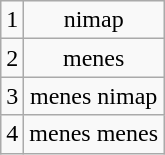<table class="wikitable" border="1" style="text-align:center">
<tr>
<td>1</td>
<td>nimap</td>
</tr>
<tr>
<td>2</td>
<td>menes</td>
</tr>
<tr>
<td>3</td>
<td>menes nimap</td>
</tr>
<tr>
<td>4</td>
<td>menes menes</td>
</tr>
</table>
